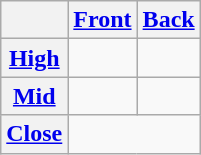<table class="wikitable" style="text-align: center;">
<tr>
<th></th>
<th><a href='#'>Front</a></th>
<th><a href='#'>Back</a></th>
</tr>
<tr>
<th><a href='#'>High</a></th>
<td></td>
<td></td>
</tr>
<tr>
<th><a href='#'>Mid</a></th>
<td></td>
<td></td>
</tr>
<tr>
<th><a href='#'>Close</a></th>
<td colspan="2"></td>
</tr>
</table>
